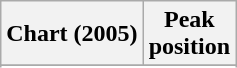<table class="wikitable sortable plainrowheaders" style="text-align:center">
<tr>
<th scope="col">Chart (2005)</th>
<th scope="col">Peak<br> position</th>
</tr>
<tr>
</tr>
<tr>
</tr>
</table>
